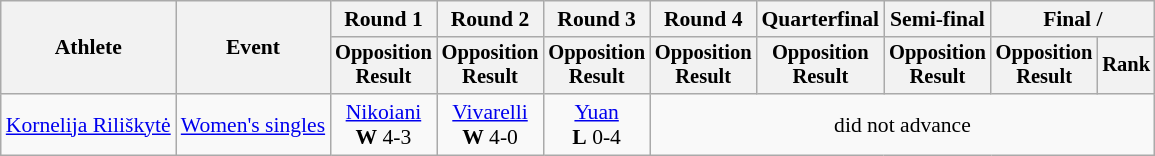<table class=wikitable style=font-size:90%;text-align:center>
<tr>
<th rowspan=2>Athlete</th>
<th rowspan=2>Event</th>
<th>Round 1</th>
<th>Round 2</th>
<th>Round 3</th>
<th>Round 4</th>
<th>Quarterfinal</th>
<th>Semi-final</th>
<th colspan=2>Final / </th>
</tr>
<tr style=font-size:95%>
<th>Opposition<br>Result</th>
<th>Opposition<br>Result</th>
<th>Opposition<br>Result</th>
<th>Opposition<br>Result</th>
<th>Opposition<br>Result</th>
<th>Opposition<br>Result</th>
<th>Opposition<br>Result</th>
<th>Rank</th>
</tr>
<tr>
<td align=left><a href='#'>Kornelija Riliškytė</a></td>
<td align=left><a href='#'>Women's singles</a></td>
<td> <a href='#'>Nikoiani</a> <br> <strong>W</strong> 4-3</td>
<td> <a href='#'>Vivarelli</a> <br> <strong>W</strong> 4-0</td>
<td> <a href='#'>Yuan</a> <br> <strong>L</strong>  0-4</td>
<td colspan=5>did not advance</td>
</tr>
</table>
